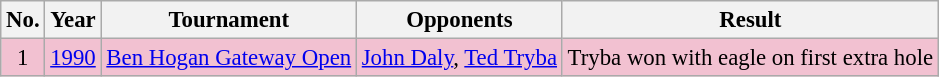<table class="wikitable" style="font-size:95%;">
<tr>
<th>No.</th>
<th>Year</th>
<th>Tournament</th>
<th>Opponents</th>
<th>Result</th>
</tr>
<tr style="background:#F2C1D1;">
<td align=center>1</td>
<td><a href='#'>1990</a></td>
<td><a href='#'>Ben Hogan Gateway Open</a></td>
<td> <a href='#'>John Daly</a>,  <a href='#'>Ted Tryba</a></td>
<td>Tryba won with eagle on first extra hole</td>
</tr>
</table>
